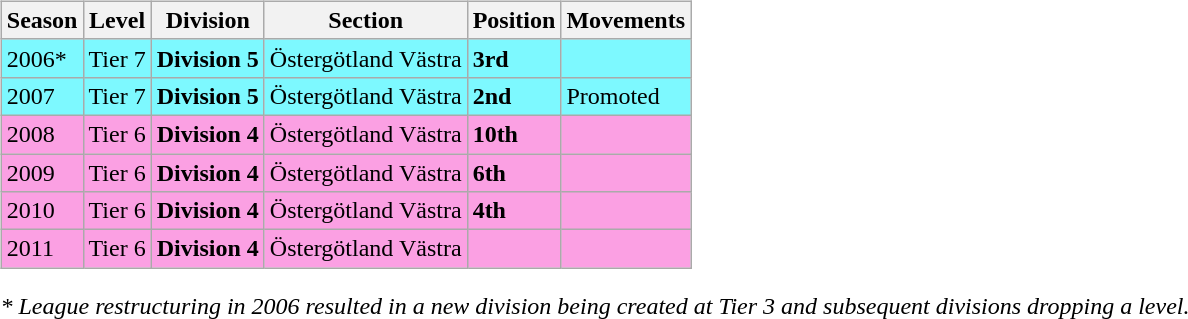<table>
<tr>
<td valign="top" width=0%><br><table class="wikitable">
<tr style="background:#f0f6fa;">
<th><strong>Season</strong></th>
<th><strong>Level</strong></th>
<th><strong>Division</strong></th>
<th><strong>Section</strong></th>
<th><strong>Position</strong></th>
<th><strong>Movements</strong></th>
</tr>
<tr>
<td style="background:#7DF9FF;">2006*</td>
<td style="background:#7DF9FF;">Tier 7</td>
<td style="background:#7DF9FF;"><strong>Division 5</strong></td>
<td style="background:#7DF9FF;">Östergötland Västra</td>
<td style="background:#7DF9FF;"><strong>3rd</strong></td>
<td style="background:#7DF9FF;"></td>
</tr>
<tr>
<td style="background:#7DF9FF;">2007</td>
<td style="background:#7DF9FF;">Tier 7</td>
<td style="background:#7DF9FF;"><strong>Division 5</strong></td>
<td style="background:#7DF9FF;">Östergötland Västra</td>
<td style="background:#7DF9FF;"><strong>2nd</strong></td>
<td style="background:#7DF9FF;">Promoted</td>
</tr>
<tr>
<td style="background:#FBA0E3;">2008</td>
<td style="background:#FBA0E3;">Tier 6</td>
<td style="background:#FBA0E3;"><strong>Division 4</strong></td>
<td style="background:#FBA0E3;">Östergötland Västra</td>
<td style="background:#FBA0E3;"><strong>10th</strong></td>
<td style="background:#FBA0E3;"></td>
</tr>
<tr>
<td style="background:#FBA0E3;">2009</td>
<td style="background:#FBA0E3;">Tier 6</td>
<td style="background:#FBA0E3;"><strong>Division 4</strong></td>
<td style="background:#FBA0E3;">Östergötland Västra</td>
<td style="background:#FBA0E3;"><strong>6th</strong></td>
<td style="background:#FBA0E3;"></td>
</tr>
<tr>
<td style="background:#FBA0E3;">2010</td>
<td style="background:#FBA0E3;">Tier 6</td>
<td style="background:#FBA0E3;"><strong>Division 4</strong></td>
<td style="background:#FBA0E3;">Östergötland Västra</td>
<td style="background:#FBA0E3;"><strong>4th</strong></td>
<td style="background:#FBA0E3;"></td>
</tr>
<tr>
<td style="background:#FBA0E3;">2011</td>
<td style="background:#FBA0E3;">Tier 6</td>
<td style="background:#FBA0E3;"><strong>Division 4</strong></td>
<td style="background:#FBA0E3;">Östergötland Västra</td>
<td style="background:#FBA0E3;"></td>
<td style="background:#FBA0E3;"></td>
</tr>
</table>
<em>* League restructuring in 2006 resulted in a new division being created at Tier 3 and subsequent divisions dropping a level.</em>


</td>
</tr>
</table>
